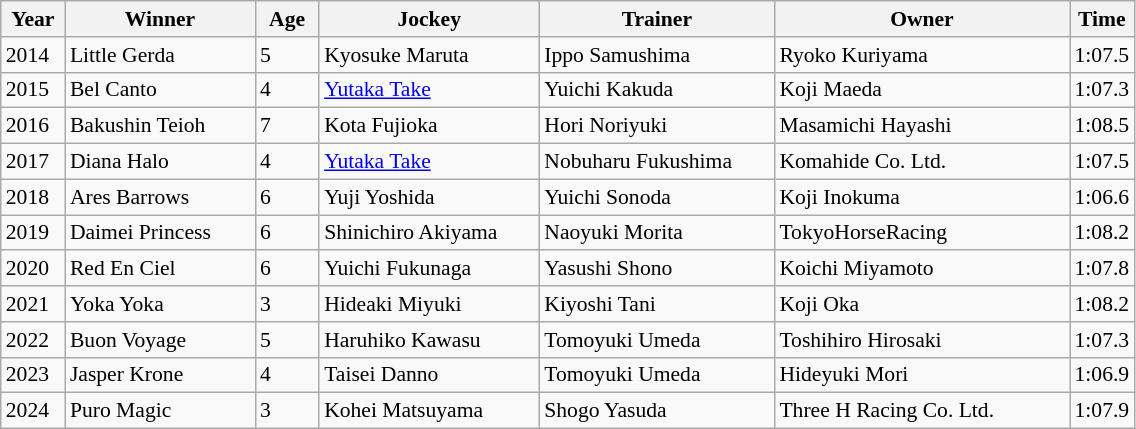<table class="wikitable sortable" style="font-size:90%">
<tr>
<th width="36px">Year<br></th>
<th width="120px">Winner<br></th>
<th width="36px">Age<br></th>
<th width="140px">Jockey<br></th>
<th width="150px">Trainer<br></th>
<th width="190px">Owner<br></th>
<th>Time<br></th>
</tr>
<tr>
<td>2014</td>
<td>Little Gerda</td>
<td>5</td>
<td>Kyosuke Maruta</td>
<td>Ippo Samushima</td>
<td>Ryoko Kuriyama</td>
<td>1:07.5</td>
</tr>
<tr>
<td>2015</td>
<td>Bel Canto</td>
<td>4</td>
<td><a href='#'>Yutaka Take</a></td>
<td>Yuichi Kakuda</td>
<td>Koji Maeda</td>
<td>1:07.3</td>
</tr>
<tr>
<td>2016</td>
<td>Bakushin Teioh</td>
<td>7</td>
<td>Kota Fujioka</td>
<td>Hori Noriyuki</td>
<td>Masamichi Hayashi</td>
<td>1:08.5</td>
</tr>
<tr>
<td>2017</td>
<td>Diana Halo</td>
<td>4</td>
<td><a href='#'>Yutaka Take</a></td>
<td>Nobuharu Fukushima</td>
<td>Komahide Co. Ltd.</td>
<td>1:07.5</td>
</tr>
<tr>
<td>2018</td>
<td>Ares Barrows</td>
<td>6</td>
<td>Yuji Yoshida</td>
<td>Yuichi Sonoda</td>
<td>Koji Inokuma</td>
<td>1:06.6</td>
</tr>
<tr>
<td>2019</td>
<td>Daimei Princess</td>
<td>6</td>
<td>Shinichiro Akiyama</td>
<td>Naoyuki Morita</td>
<td>TokyoHorseRacing</td>
<td>1:08.2</td>
</tr>
<tr>
<td>2020</td>
<td>Red En Ciel</td>
<td>6</td>
<td>Yuichi Fukunaga</td>
<td>Yasushi Shono</td>
<td>Koichi Miyamoto</td>
<td>1:07.8</td>
</tr>
<tr>
<td>2021</td>
<td>Yoka Yoka</td>
<td>3</td>
<td>Hideaki Miyuki</td>
<td>Kiyoshi Tani</td>
<td>Koji Oka</td>
<td>1:08.2</td>
</tr>
<tr>
<td>2022</td>
<td>Buon Voyage</td>
<td>5</td>
<td>Haruhiko Kawasu</td>
<td>Tomoyuki Umeda</td>
<td>Toshihiro Hirosaki</td>
<td>1:07.3</td>
</tr>
<tr>
<td>2023</td>
<td>Jasper Krone</td>
<td>4</td>
<td>Taisei Danno</td>
<td>Tomoyuki Umeda</td>
<td>Hideyuki Mori</td>
<td>1:06.9</td>
</tr>
<tr>
<td>2024</td>
<td>Puro Magic</td>
<td>3</td>
<td>Kohei Matsuyama</td>
<td>Shogo Yasuda</td>
<td>Three H Racing Co. Ltd.</td>
<td>1:07.9</td>
</tr>
</table>
